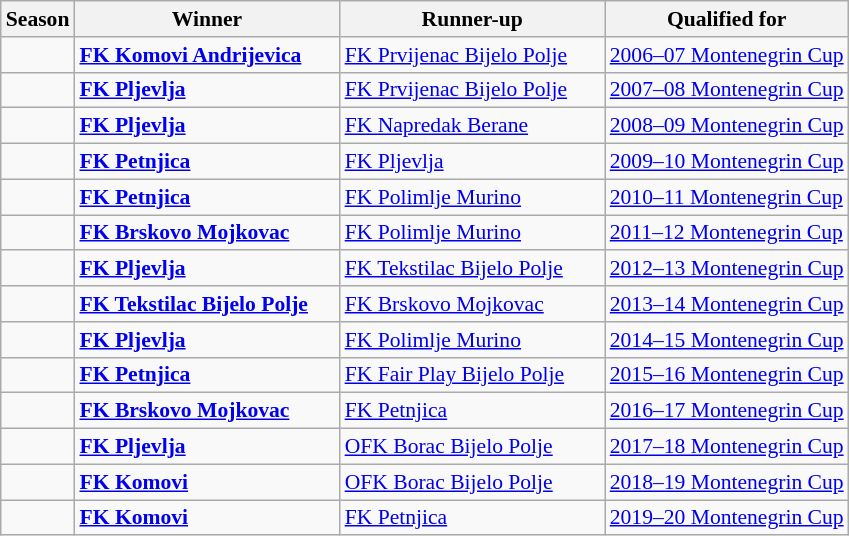<table class="wikitable" style="font-size:90%">
<tr>
<th>Season</th>
<th width="170">Winner</th>
<th width="170">Runner-up</th>
<th>Qualified for</th>
</tr>
<tr>
<td></td>
<td><strong><a href='#'>FK Komovi Andrijevica</a></strong></td>
<td><a href='#'>FK Prvijenac Bijelo Polje</a></td>
<td><a href='#'>2006–07 Montenegrin Cup</a></td>
</tr>
<tr>
<td></td>
<td><strong><a href='#'>FK Pljevlja</a></strong></td>
<td><a href='#'>FK Prvijenac Bijelo Polje</a></td>
<td><a href='#'>2007–08 Montenegrin Cup</a></td>
</tr>
<tr>
<td></td>
<td><strong><a href='#'>FK Pljevlja</a></strong></td>
<td><a href='#'>FK Napredak Berane</a></td>
<td><a href='#'>2008–09 Montenegrin Cup</a></td>
</tr>
<tr>
<td></td>
<td><strong><a href='#'>FK Petnjica</a></strong></td>
<td><a href='#'>FK Pljevlja</a></td>
<td><a href='#'>2009–10 Montenegrin Cup</a></td>
</tr>
<tr>
<td></td>
<td><strong><a href='#'>FK Petnjica</a></strong></td>
<td><a href='#'>FK Polimlje Murino</a></td>
<td><a href='#'>2010–11 Montenegrin Cup</a></td>
</tr>
<tr>
<td></td>
<td><strong><a href='#'>FK Brskovo Mojkovac</a></strong></td>
<td><a href='#'>FK Polimlje Murino</a></td>
<td><a href='#'>2011–12 Montenegrin Cup</a></td>
</tr>
<tr>
<td></td>
<td><strong><a href='#'>FK Pljevlja</a></strong></td>
<td><a href='#'>FK Tekstilac Bijelo Polje</a></td>
<td><a href='#'>2012–13 Montenegrin Cup</a></td>
</tr>
<tr>
<td></td>
<td><strong><a href='#'>FK Tekstilac Bijelo Polje</a></strong></td>
<td><a href='#'>FK Brskovo Mojkovac</a></td>
<td><a href='#'>2013–14 Montenegrin Cup</a></td>
</tr>
<tr>
<td></td>
<td><strong><a href='#'>FK Pljevlja</a></strong></td>
<td><a href='#'>FK Polimlje Murino</a></td>
<td><a href='#'>2014–15 Montenegrin Cup</a></td>
</tr>
<tr>
<td></td>
<td><strong><a href='#'>FK Petnjica</a></strong></td>
<td><a href='#'>FK Fair Play Bijelo Polje</a></td>
<td><a href='#'>2015–16 Montenegrin Cup</a></td>
</tr>
<tr>
<td></td>
<td><strong><a href='#'>FK Brskovo Mojkovac</a></strong></td>
<td><a href='#'>FK Petnjica</a></td>
<td><a href='#'>2016–17 Montenegrin Cup</a></td>
</tr>
<tr>
<td></td>
<td><strong><a href='#'>FK Pljevlja</a></strong></td>
<td><a href='#'>OFK Borac Bijelo Polje</a></td>
<td><a href='#'>2017–18 Montenegrin Cup</a></td>
</tr>
<tr>
<td></td>
<td><strong><a href='#'>FK Komovi</a></strong></td>
<td><a href='#'>OFK Borac Bijelo Polje</a></td>
<td><a href='#'>2018–19 Montenegrin Cup</a></td>
</tr>
<tr>
<td></td>
<td><strong><a href='#'>FK Komovi</a></strong></td>
<td><a href='#'>FK Petnjica</a></td>
<td><a href='#'>2019–20 Montenegrin Cup</a></td>
</tr>
</table>
